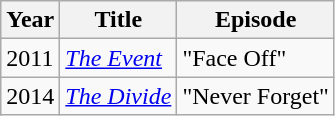<table class="wikitable">
<tr>
<th>Year</th>
<th>Title</th>
<th>Episode</th>
</tr>
<tr>
<td>2011</td>
<td><em><a href='#'>The Event</a></em></td>
<td>"Face Off"</td>
</tr>
<tr>
<td>2014</td>
<td><em><a href='#'>The Divide</a></em></td>
<td>"Never Forget"</td>
</tr>
</table>
